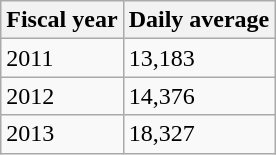<table class="wikitable">
<tr>
<th>Fiscal year</th>
<th>Daily average</th>
</tr>
<tr>
<td>2011</td>
<td>13,183</td>
</tr>
<tr>
<td>2012</td>
<td>14,376</td>
</tr>
<tr>
<td>2013</td>
<td>18,327</td>
</tr>
</table>
